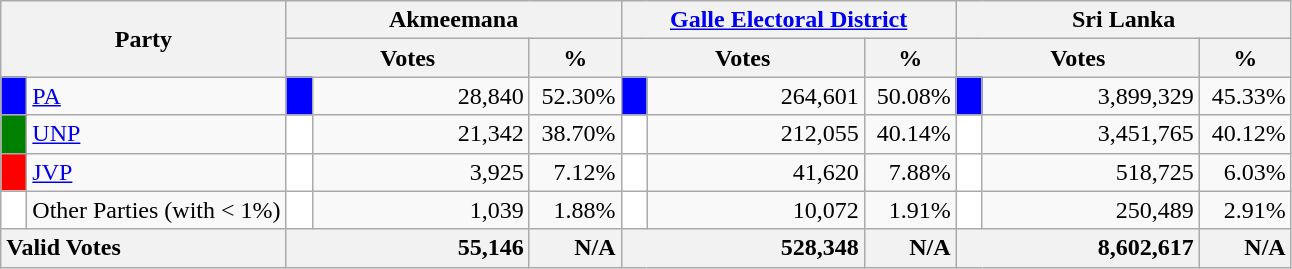<table class="wikitable">
<tr>
<th colspan="2" width="144px"rowspan="2">Party</th>
<th colspan="3" width="216px">Akmeemana</th>
<th colspan="3" width="216px"><a href='#'>Galle Electoral District</a></th>
<th colspan="3" width="216px">Sri Lanka</th>
</tr>
<tr>
<th colspan="2" width="144px">Votes</th>
<th>%</th>
<th colspan="2" width="144px">Votes</th>
<th>%</th>
<th colspan="2" width="144px">Votes</th>
<th>%</th>
</tr>
<tr>
<td style="background-color:blue;" width="10px"></td>
<td style="text-align:left;"><a href='#'>PA</a></td>
<td style="background-color:blue;" width="10px"></td>
<td style="text-align:right;">28,840</td>
<td style="text-align:right;">52.30%</td>
<td style="background-color:blue;" width="10px"></td>
<td style="text-align:right;">264,601</td>
<td style="text-align:right;">50.08%</td>
<td style="background-color:blue;" width="10px"></td>
<td style="text-align:right;">3,899,329</td>
<td style="text-align:right;">45.33%</td>
</tr>
<tr>
<td style="background-color:green;" width="10px"></td>
<td style="text-align:left;"><a href='#'>UNP</a></td>
<td style="background-color:white;" width="10px"></td>
<td style="text-align:right;">21,342</td>
<td style="text-align:right;">38.70%</td>
<td style="background-color:white;" width="10px"></td>
<td style="text-align:right;">212,055</td>
<td style="text-align:right;">40.14%</td>
<td style="background-color:white;" width="10px"></td>
<td style="text-align:right;">3,451,765</td>
<td style="text-align:right;">40.12%</td>
</tr>
<tr>
<td style="background-color:red;" width="10px"></td>
<td style="text-align:left;"><a href='#'>JVP</a></td>
<td style="background-color:white;" width="10px"></td>
<td style="text-align:right;">3,925</td>
<td style="text-align:right;">7.12%</td>
<td style="background-color:white;" width="10px"></td>
<td style="text-align:right;">41,620</td>
<td style="text-align:right;">7.88%</td>
<td style="background-color:white;" width="10px"></td>
<td style="text-align:right;">518,725</td>
<td style="text-align:right;">6.03%</td>
</tr>
<tr>
<td style="background-color:white;" width="10px"></td>
<td style="text-align:left;">Other Parties (with < 1%)</td>
<td style="background-color:white;" width="10px"></td>
<td style="text-align:right;">1,039</td>
<td style="text-align:right;">1.88%</td>
<td style="background-color:white;" width="10px"></td>
<td style="text-align:right;">10,072</td>
<td style="text-align:right;">1.91%</td>
<td style="background-color:white;" width="10px"></td>
<td style="text-align:right;">250,489</td>
<td style="text-align:right;">2.91%</td>
</tr>
<tr>
<th colspan="2" width="144px"style="text-align:left;">Valid Votes</th>
<th style="text-align:right;"colspan="2" width="144px">55,146</th>
<th style="text-align:right;">N/A</th>
<th style="text-align:right;"colspan="2" width="144px">528,348</th>
<th style="text-align:right;">N/A</th>
<th style="text-align:right;"colspan="2" width="144px">8,602,617</th>
<th style="text-align:right;">N/A</th>
</tr>
</table>
